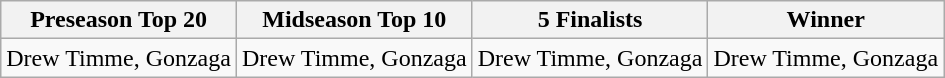<table class="wikitable">
<tr>
<th>Preseason Top 20</th>
<th>Midseason Top 10</th>
<th>5 Finalists</th>
<th>Winner</th>
</tr>
<tr>
<td>Drew Timme, Gonzaga</td>
<td>Drew Timme, Gonzaga</td>
<td>Drew Timme, Gonzaga</td>
<td>Drew Timme, Gonzaga</td>
</tr>
</table>
